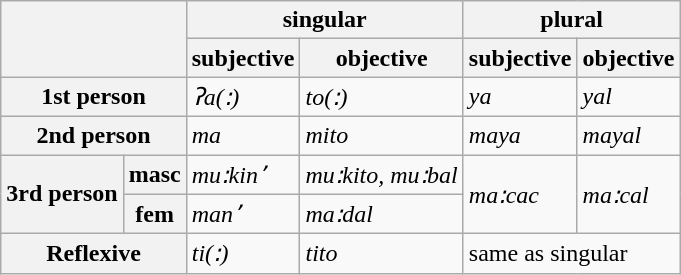<table class="wikitable">
<tr>
<th rowspan="2" colspan="2"></th>
<th colspan="2">singular</th>
<th colspan="2">plural</th>
</tr>
<tr>
<th>subjective</th>
<th>objective</th>
<th>subjective</th>
<th>objective</th>
</tr>
<tr>
<th colspan="2">1st person</th>
<td><em>ʔa(꞉)</em></td>
<td><em>to(꞉)</em></td>
<td><em>ya</em></td>
<td><em>yal</em></td>
</tr>
<tr>
<th colspan="2">2nd person</th>
<td><em>ma</em></td>
<td><em>mito</em></td>
<td><em>maya</em></td>
<td><em>mayal</em></td>
</tr>
<tr>
<th rowspan="2">3rd person</th>
<th>masc</th>
<td><em>mu꞉kinʼ</em></td>
<td><em>mu꞉kito, mu꞉bal</em></td>
<td rowspan=2><em>ma꞉cac</em></td>
<td rowspan=2><em>ma꞉cal</em></td>
</tr>
<tr>
<th>fem</th>
<td><em>manʼ</em></td>
<td><em>ma꞉dal</em></td>
</tr>
<tr>
<th colspan="2">Reflexive</th>
<td><em>ti(꞉)</em></td>
<td><em>tito</em></td>
<td colspan="2">same as singular</td>
</tr>
</table>
